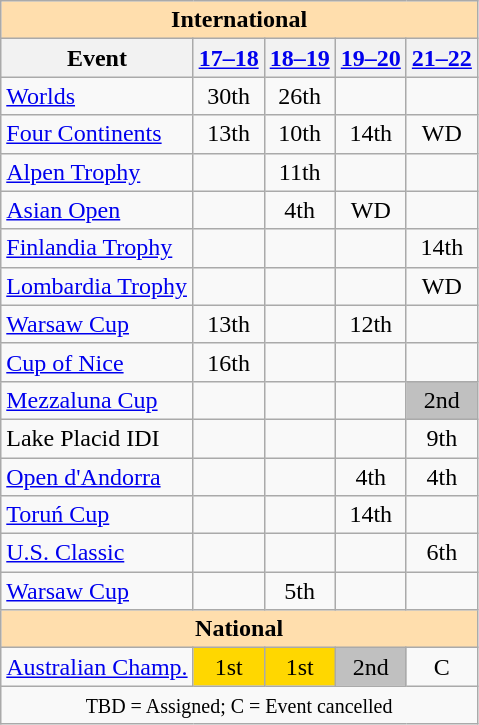<table class="wikitable" style="text-align:center">
<tr>
<th colspan="5" style="background-color: #ffdead; " align="center">International</th>
</tr>
<tr>
<th>Event</th>
<th><a href='#'>17–18</a></th>
<th><a href='#'>18–19</a></th>
<th><a href='#'>19–20</a></th>
<th><a href='#'>21–22</a></th>
</tr>
<tr>
<td align=left><a href='#'>Worlds</a></td>
<td>30th</td>
<td>26th</td>
<td></td>
<td></td>
</tr>
<tr>
<td align=left><a href='#'>Four Continents</a></td>
<td>13th</td>
<td>10th</td>
<td>14th</td>
<td>WD</td>
</tr>
<tr>
<td align=left> <a href='#'>Alpen Trophy</a></td>
<td></td>
<td>11th</td>
<td></td>
<td></td>
</tr>
<tr>
<td align=left> <a href='#'>Asian Open</a></td>
<td></td>
<td>4th</td>
<td>WD</td>
<td></td>
</tr>
<tr>
<td align=left> <a href='#'>Finlandia Trophy</a></td>
<td></td>
<td></td>
<td></td>
<td>14th</td>
</tr>
<tr>
<td align=left> <a href='#'>Lombardia Trophy</a></td>
<td></td>
<td></td>
<td></td>
<td>WD</td>
</tr>
<tr>
<td align=left> <a href='#'>Warsaw Cup</a></td>
<td>13th</td>
<td></td>
<td>12th</td>
<td></td>
</tr>
<tr>
<td align=left><a href='#'>Cup of Nice</a></td>
<td>16th</td>
<td></td>
<td></td>
<td></td>
</tr>
<tr>
<td align=left><a href='#'>Mezzaluna Cup</a></td>
<td></td>
<td></td>
<td></td>
<td bgcolor="silver">2nd</td>
</tr>
<tr>
<td align=left>Lake Placid IDI</td>
<td></td>
<td></td>
<td></td>
<td>9th</td>
</tr>
<tr>
<td align=left><a href='#'>Open d'Andorra</a></td>
<td></td>
<td></td>
<td>4th</td>
<td>4th</td>
</tr>
<tr>
<td align=left><a href='#'>Toruń Cup</a></td>
<td></td>
<td></td>
<td>14th</td>
<td></td>
</tr>
<tr>
<td align=left><a href='#'>U.S. Classic</a></td>
<td></td>
<td></td>
<td></td>
<td>6th</td>
</tr>
<tr>
<td align=left><a href='#'>Warsaw Cup</a></td>
<td></td>
<td>5th</td>
<td></td>
<td></td>
</tr>
<tr>
<th colspan="5" style="background-color: #ffdead; " align="center">National</th>
</tr>
<tr>
<td align=left><a href='#'>Australian Champ.</a></td>
<td bgcolor=gold>1st</td>
<td bgcolor=gold>1st</td>
<td bgcolor=silver>2nd</td>
<td>C</td>
</tr>
<tr>
<td colspan="5" align="center"><small>TBD = Assigned; C = Event cancelled</small></td>
</tr>
</table>
